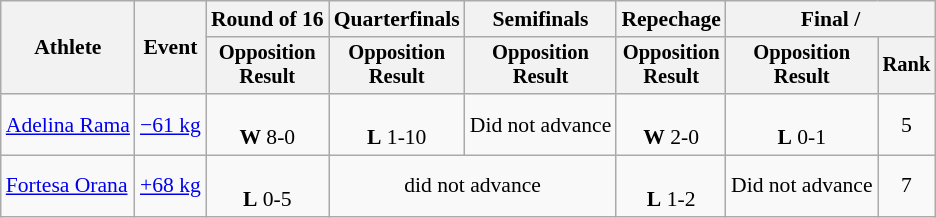<table class="wikitable" style="font-size:90%">
<tr>
<th rowspan="2">Athlete</th>
<th rowspan="2">Event</th>
<th>Round of 16</th>
<th>Quarterfinals</th>
<th>Semifinals</th>
<th>Repechage</th>
<th colspan=2>Final / </th>
</tr>
<tr style="font-size:95%">
<th>Opposition<br>Result</th>
<th>Opposition<br>Result</th>
<th>Opposition<br>Result</th>
<th>Opposition<br>Result</th>
<th>Opposition<br>Result</th>
<th>Rank</th>
</tr>
<tr align=center>
<td align=left><a href='#'>Adelina Rama</a></td>
<td align=left><a href='#'>−61 kg</a></td>
<td><br><strong>W</strong> 8-0</td>
<td><br><strong>L</strong> 1-10</td>
<td>Did not advance</td>
<td><br><strong>W</strong> 2-0</td>
<td><br><strong>L</strong> 0-1</td>
<td>5</td>
</tr>
<tr align=center>
<td align=left><a href='#'>Fortesa Orana</a></td>
<td align=left><a href='#'>+68 kg</a></td>
<td><br><strong>L</strong> 0-5</td>
<td colspan=2>did not advance</td>
<td><br><strong>L</strong> 1-2</td>
<td>Did not advance</td>
<td>7</td>
</tr>
</table>
